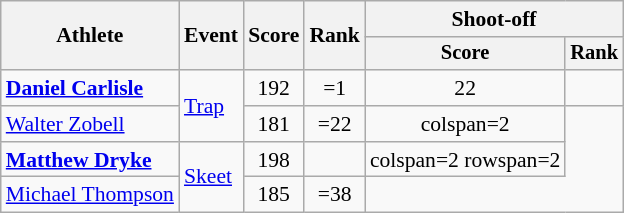<table class=wikitable style=font-size:90%;text-align:center>
<tr>
<th rowspan=2>Athlete</th>
<th rowspan=2>Event</th>
<th rowspan=2>Score</th>
<th rowspan=2>Rank</th>
<th colspan=2>Shoot-off</th>
</tr>
<tr style=font-size:95%>
<th>Score</th>
<th>Rank</th>
</tr>
<tr>
<td align=left><strong><a href='#'>Daniel Carlisle</a></strong></td>
<td align=left rowspan=2><a href='#'>Trap</a></td>
<td>192</td>
<td>=1</td>
<td>22</td>
<td></td>
</tr>
<tr>
<td align=left><a href='#'>Walter Zobell</a></td>
<td>181</td>
<td>=22</td>
<td>colspan=2 </td>
</tr>
<tr>
<td align=left><strong><a href='#'>Matthew Dryke</a></strong></td>
<td align=left rowspan=2><a href='#'>Skeet</a></td>
<td>198</td>
<td></td>
<td>colspan=2 rowspan=2 </td>
</tr>
<tr>
<td align=left><a href='#'>Michael Thompson</a></td>
<td>185</td>
<td>=38</td>
</tr>
</table>
